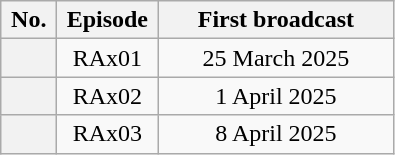<table class="wikitable plainrowheaders"  style="text-align:center;">
<tr>
<th scope"col" style="width:30px;">No.</th>
<th scope"col" style="width:60px;">Episode</th>
<th scope"col" style="width:150px;">First broadcast</th>
</tr>
<tr style="background:;">
<th scope="row"></th>
<td>RAx01</td>
<td>25 March 2025</td>
</tr>
<tr style="background:;">
<th scope="row"></th>
<td>RAx02</td>
<td>1 April 2025</td>
</tr>
<tr style="background:;">
<th scope="row"></th>
<td>RAx03</td>
<td>8 April 2025</td>
</tr>
</table>
